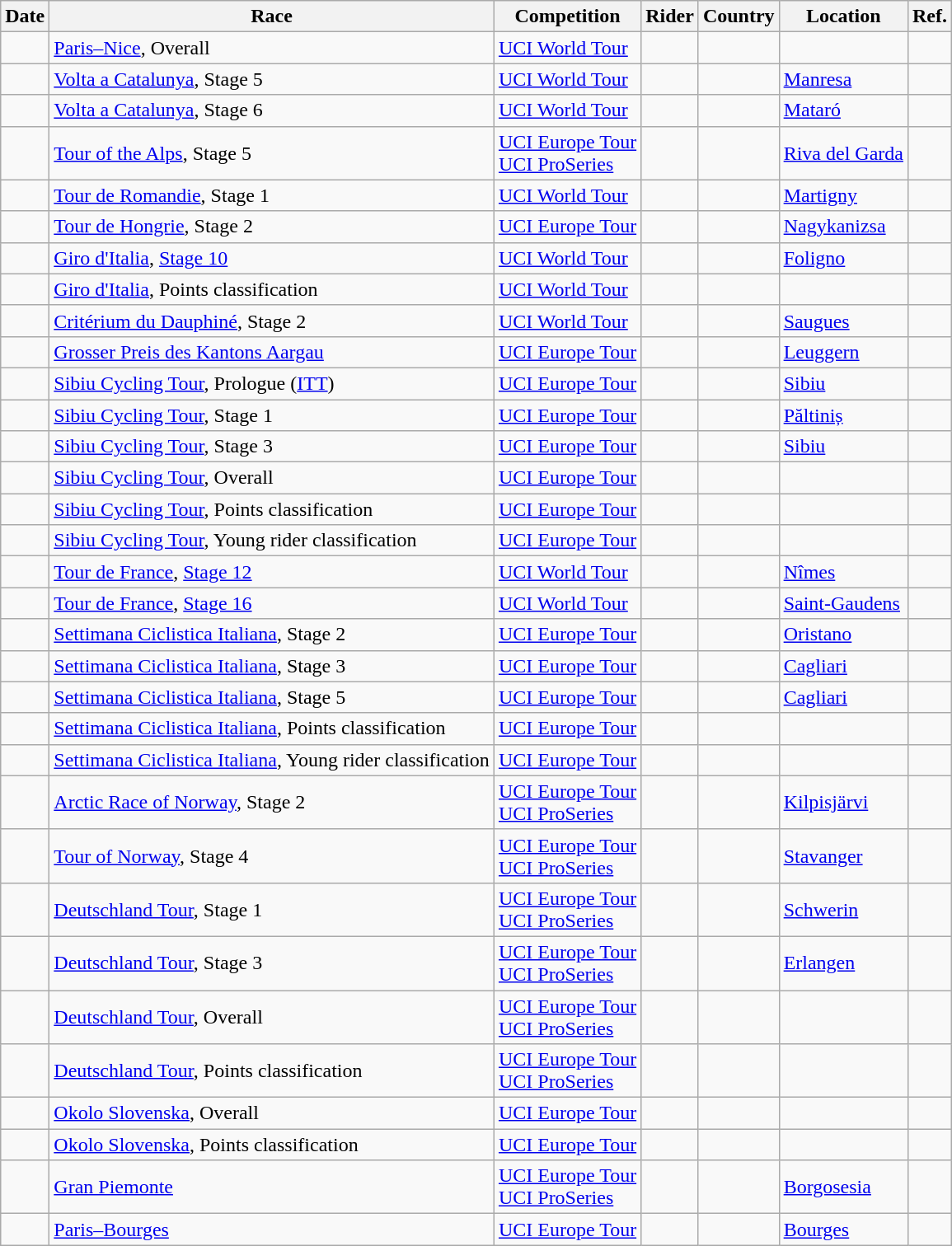<table class="wikitable sortable">
<tr>
<th>Date</th>
<th>Race</th>
<th>Competition</th>
<th>Rider</th>
<th>Country</th>
<th>Location</th>
<th class="unsortable">Ref.</th>
</tr>
<tr>
<td></td>
<td><a href='#'>Paris–Nice</a>, Overall</td>
<td><a href='#'>UCI World Tour</a></td>
<td></td>
<td></td>
<td></td>
<td align="center"></td>
</tr>
<tr>
<td></td>
<td><a href='#'>Volta a Catalunya</a>, Stage 5</td>
<td><a href='#'>UCI World Tour</a></td>
<td></td>
<td></td>
<td><a href='#'>Manresa</a></td>
<td align="center"></td>
</tr>
<tr>
<td></td>
<td><a href='#'>Volta a Catalunya</a>, Stage 6</td>
<td><a href='#'>UCI World Tour</a></td>
<td></td>
<td></td>
<td><a href='#'>Mataró</a></td>
<td align="center"></td>
</tr>
<tr>
<td></td>
<td><a href='#'>Tour of the Alps</a>, Stage 5</td>
<td><a href='#'>UCI Europe Tour</a> <br> <a href='#'>UCI ProSeries</a></td>
<td></td>
<td></td>
<td><a href='#'>Riva del Garda</a></td>
<td align="center"></td>
</tr>
<tr>
<td></td>
<td><a href='#'>Tour de Romandie</a>, Stage 1</td>
<td><a href='#'>UCI World Tour</a></td>
<td></td>
<td></td>
<td><a href='#'>Martigny</a></td>
<td align="center"></td>
</tr>
<tr>
<td></td>
<td><a href='#'>Tour de Hongrie</a>, Stage 2</td>
<td><a href='#'>UCI Europe Tour</a></td>
<td></td>
<td></td>
<td><a href='#'>Nagykanizsa</a></td>
<td align="center"></td>
</tr>
<tr>
<td></td>
<td><a href='#'>Giro d'Italia</a>, <a href='#'>Stage 10</a></td>
<td><a href='#'>UCI World Tour</a></td>
<td></td>
<td></td>
<td><a href='#'>Foligno</a></td>
<td align="center"></td>
</tr>
<tr>
<td></td>
<td><a href='#'>Giro d'Italia</a>, Points classification</td>
<td><a href='#'>UCI World Tour</a></td>
<td></td>
<td></td>
<td></td>
<td align="center"></td>
</tr>
<tr>
<td></td>
<td><a href='#'>Critérium du Dauphiné</a>, Stage 2</td>
<td><a href='#'>UCI World Tour</a></td>
<td></td>
<td></td>
<td><a href='#'>Saugues</a></td>
<td align="center"></td>
</tr>
<tr>
<td></td>
<td><a href='#'>Grosser Preis des Kantons Aargau</a></td>
<td><a href='#'>UCI Europe Tour</a></td>
<td></td>
<td></td>
<td><a href='#'>Leuggern</a></td>
<td align="center"></td>
</tr>
<tr>
<td></td>
<td><a href='#'>Sibiu Cycling Tour</a>, Prologue (<a href='#'>ITT</a>)</td>
<td><a href='#'>UCI Europe Tour</a></td>
<td></td>
<td></td>
<td><a href='#'>Sibiu</a></td>
<td align="center"></td>
</tr>
<tr>
<td></td>
<td><a href='#'>Sibiu Cycling Tour</a>, Stage 1</td>
<td><a href='#'>UCI Europe Tour</a></td>
<td></td>
<td></td>
<td><a href='#'>Păltiniș</a></td>
<td align="center"></td>
</tr>
<tr>
<td></td>
<td><a href='#'>Sibiu Cycling Tour</a>, Stage 3</td>
<td><a href='#'>UCI Europe Tour</a></td>
<td></td>
<td></td>
<td><a href='#'>Sibiu</a></td>
<td align="center"></td>
</tr>
<tr>
<td></td>
<td><a href='#'>Sibiu Cycling Tour</a>, Overall</td>
<td><a href='#'>UCI Europe Tour</a></td>
<td></td>
<td></td>
<td></td>
<td align="center"></td>
</tr>
<tr>
<td></td>
<td><a href='#'>Sibiu Cycling Tour</a>, Points classification</td>
<td><a href='#'>UCI Europe Tour</a></td>
<td></td>
<td></td>
<td></td>
<td align="center"></td>
</tr>
<tr>
<td></td>
<td><a href='#'>Sibiu Cycling Tour</a>, Young rider classification</td>
<td><a href='#'>UCI Europe Tour</a></td>
<td></td>
<td></td>
<td></td>
<td align="center"></td>
</tr>
<tr>
<td></td>
<td><a href='#'>Tour de France</a>, <a href='#'>Stage 12</a></td>
<td><a href='#'>UCI World Tour</a></td>
<td></td>
<td></td>
<td><a href='#'>Nîmes</a></td>
<td align="center"></td>
</tr>
<tr>
<td></td>
<td><a href='#'>Tour de France</a>, <a href='#'>Stage 16</a></td>
<td><a href='#'>UCI World Tour</a></td>
<td></td>
<td></td>
<td><a href='#'>Saint-Gaudens</a></td>
<td align="center"></td>
</tr>
<tr>
<td></td>
<td><a href='#'>Settimana Ciclistica Italiana</a>, Stage 2</td>
<td><a href='#'>UCI Europe Tour</a></td>
<td></td>
<td></td>
<td><a href='#'>Oristano</a></td>
<td align="center"></td>
</tr>
<tr>
<td></td>
<td><a href='#'>Settimana Ciclistica Italiana</a>, Stage 3</td>
<td><a href='#'>UCI Europe Tour</a></td>
<td></td>
<td></td>
<td><a href='#'>Cagliari</a></td>
<td align="center"></td>
</tr>
<tr>
<td></td>
<td><a href='#'>Settimana Ciclistica Italiana</a>, Stage 5</td>
<td><a href='#'>UCI Europe Tour</a></td>
<td></td>
<td></td>
<td><a href='#'>Cagliari</a></td>
<td align="center"></td>
</tr>
<tr>
<td></td>
<td><a href='#'>Settimana Ciclistica Italiana</a>, Points classification</td>
<td><a href='#'>UCI Europe Tour</a></td>
<td></td>
<td></td>
<td></td>
<td align="center"></td>
</tr>
<tr>
<td></td>
<td><a href='#'>Settimana Ciclistica Italiana</a>, Young rider classification</td>
<td><a href='#'>UCI Europe Tour</a></td>
<td></td>
<td></td>
<td></td>
<td align="center"></td>
</tr>
<tr>
<td></td>
<td><a href='#'>Arctic Race of Norway</a>, Stage 2</td>
<td><a href='#'>UCI Europe Tour</a> <br> <a href='#'>UCI ProSeries</a></td>
<td></td>
<td></td>
<td><a href='#'>Kilpisjärvi</a></td>
<td align="center"></td>
</tr>
<tr>
<td></td>
<td><a href='#'>Tour of Norway</a>, Stage 4</td>
<td><a href='#'>UCI Europe Tour</a> <br> <a href='#'>UCI ProSeries</a></td>
<td></td>
<td></td>
<td><a href='#'>Stavanger</a></td>
<td align="center"></td>
</tr>
<tr>
<td></td>
<td><a href='#'>Deutschland Tour</a>, Stage 1</td>
<td><a href='#'>UCI Europe Tour</a> <br> <a href='#'>UCI ProSeries</a></td>
<td></td>
<td></td>
<td><a href='#'>Schwerin</a></td>
<td align="center"></td>
</tr>
<tr>
<td></td>
<td><a href='#'>Deutschland Tour</a>, Stage 3</td>
<td><a href='#'>UCI Europe Tour</a> <br> <a href='#'>UCI ProSeries</a></td>
<td></td>
<td></td>
<td><a href='#'>Erlangen</a></td>
<td align="center"></td>
</tr>
<tr>
<td></td>
<td><a href='#'>Deutschland Tour</a>, Overall</td>
<td><a href='#'>UCI Europe Tour</a> <br> <a href='#'>UCI ProSeries</a></td>
<td></td>
<td></td>
<td></td>
<td align="center"></td>
</tr>
<tr>
<td></td>
<td><a href='#'>Deutschland Tour</a>, Points classification</td>
<td><a href='#'>UCI Europe Tour</a> <br> <a href='#'>UCI ProSeries</a></td>
<td></td>
<td></td>
<td></td>
<td align="center"></td>
</tr>
<tr>
<td></td>
<td><a href='#'>Okolo Slovenska</a>, Overall</td>
<td><a href='#'>UCI Europe Tour</a></td>
<td></td>
<td></td>
<td></td>
<td align="center"></td>
</tr>
<tr>
<td></td>
<td><a href='#'>Okolo Slovenska</a>, Points classification</td>
<td><a href='#'>UCI Europe Tour</a></td>
<td></td>
<td></td>
<td></td>
<td align="center"></td>
</tr>
<tr>
<td></td>
<td><a href='#'>Gran Piemonte</a></td>
<td><a href='#'>UCI Europe Tour</a> <br> <a href='#'>UCI ProSeries</a></td>
<td></td>
<td></td>
<td><a href='#'>Borgosesia</a></td>
<td align="center"></td>
</tr>
<tr>
<td></td>
<td><a href='#'>Paris–Bourges</a></td>
<td><a href='#'>UCI Europe Tour</a></td>
<td></td>
<td></td>
<td><a href='#'>Bourges</a></td>
<td align="center"></td>
</tr>
</table>
